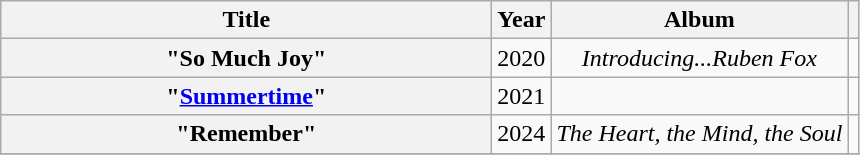<table class="wikitable plainrowheaders" style="text-align:center;">
<tr>
<th style="width:20em;">Title</th>
<th>Year</th>
<th>Album</th>
<th></th>
</tr>
<tr>
<th scope="row">"So Much Joy"<br></th>
<td>2020</td>
<td><em>Introducing...Ruben Fox</em></td>
<td></td>
</tr>
<tr>
<th scope="row">"<a href='#'>Summertime</a>"<br></th>
<td>2021</td>
<td></td>
<td></td>
</tr>
<tr>
<th scope="row">"Remember"<br></th>
<td>2024</td>
<td><em>The Heart, the Mind, the Soul</em></td>
<td></td>
</tr>
<tr>
</tr>
</table>
